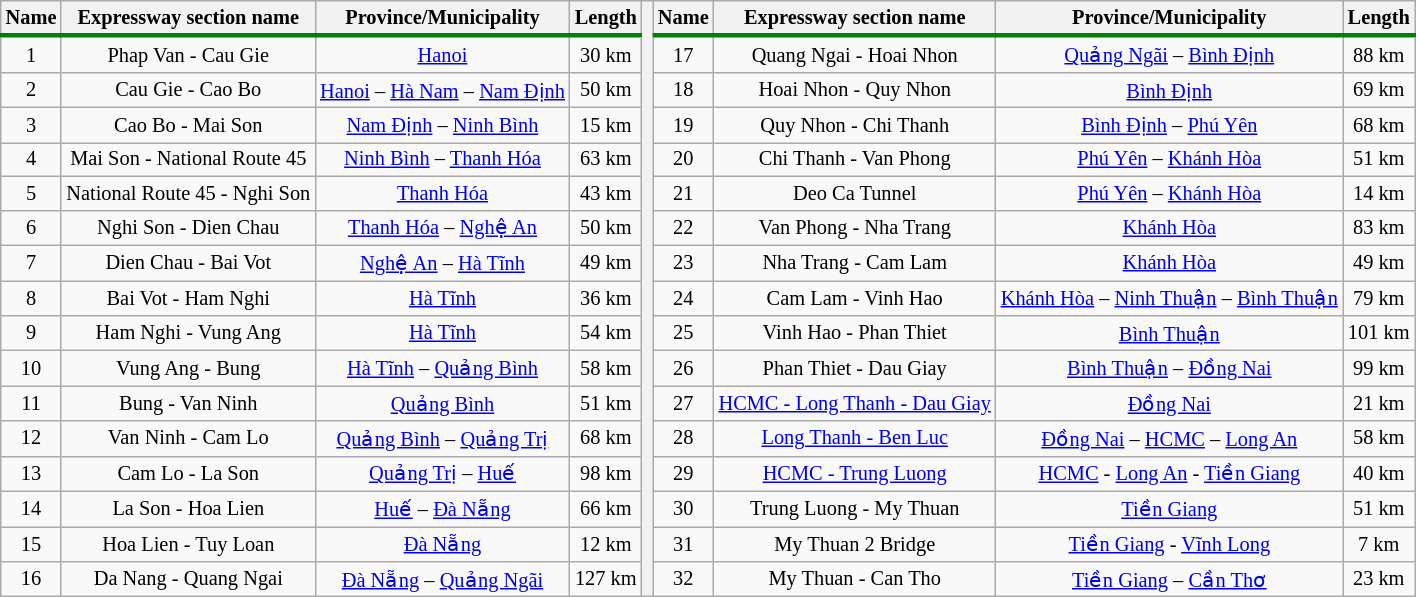<table class="wikitable" style="font-size:85%; text-align:center">
<tr style="border-bottom:solid 0.25em green">
<th>Name</th>
<th>Expressway section name</th>
<th>Province/Municipality</th>
<th>Length</th>
<th rowspan=17 width=1px></th>
<th>Name</th>
<th>Expressway section name</th>
<th>Province/Municipality</th>
<th>Length</th>
</tr>
<tr>
<td>1</td>
<td>Phap Van - Cau Gie</td>
<td><a href='#'>Hanoi</a></td>
<td>30 km</td>
<td>17</td>
<td>Quang Ngai - Hoai Nhon</td>
<td><a href='#'>Quảng Ngãi</a> – <a href='#'>Bình Định</a></td>
<td>88 km</td>
</tr>
<tr>
<td>2</td>
<td>Cau Gie - Cao Bo</td>
<td><a href='#'>Hanoi</a> – <a href='#'>Hà Nam</a> – <a href='#'>Nam Định</a></td>
<td>50 km</td>
<td>18</td>
<td>Hoai Nhon - Quy Nhon</td>
<td><a href='#'>Bình Định</a></td>
<td>69 km</td>
</tr>
<tr>
<td>3</td>
<td>Cao Bo - Mai Son</td>
<td><a href='#'>Nam Định</a> – <a href='#'>Ninh Bình</a></td>
<td>15 km</td>
<td>19</td>
<td>Quy Nhon - Chi Thanh</td>
<td><a href='#'>Bình Định</a> – <a href='#'>Phú Yên</a></td>
<td>68 km</td>
</tr>
<tr>
<td>4</td>
<td>Mai Son - National Route 45</td>
<td><a href='#'>Ninh Bình</a> – <a href='#'>Thanh Hóa</a></td>
<td>63 km</td>
<td>20</td>
<td>Chi Thanh - Van Phong</td>
<td><a href='#'>Phú Yên</a> – <a href='#'>Khánh Hòa</a></td>
<td>51 km</td>
</tr>
<tr>
<td>5</td>
<td>National Route 45 - Nghi Son</td>
<td><a href='#'>Thanh Hóa</a></td>
<td>43 km</td>
<td>21</td>
<td>Deo Ca Tunnel</td>
<td><a href='#'>Phú Yên</a> – <a href='#'>Khánh Hòa</a></td>
<td>14 km</td>
</tr>
<tr>
<td>6</td>
<td>Nghi Son - Dien Chau</td>
<td><a href='#'>Thanh Hóa</a> – <a href='#'>Nghệ An</a></td>
<td>50 km</td>
<td>22</td>
<td>Van Phong - Nha Trang</td>
<td><a href='#'>Khánh Hòa</a></td>
<td>83 km</td>
</tr>
<tr>
<td>7</td>
<td>Dien Chau - Bai Vot</td>
<td><a href='#'>Nghệ An</a> – <a href='#'>Hà Tĩnh</a></td>
<td>49 km</td>
<td>23</td>
<td>Nha Trang - Cam Lam</td>
<td><a href='#'>Khánh Hòa</a></td>
<td>49 km</td>
</tr>
<tr>
<td>8</td>
<td>Bai Vot - Ham Nghi</td>
<td><a href='#'>Hà Tĩnh</a></td>
<td>36 km</td>
<td>24</td>
<td>Cam Lam - Vinh Hao</td>
<td><a href='#'>Khánh Hòa</a> – <a href='#'>Ninh Thuận</a> – <a href='#'>Bình Thuận</a></td>
<td>79 km</td>
</tr>
<tr>
<td>9</td>
<td>Ham Nghi - Vung Ang</td>
<td><a href='#'>Hà Tĩnh</a></td>
<td>54 km</td>
<td>25</td>
<td>Vinh Hao - Phan Thiet</td>
<td><a href='#'>Bình Thuận</a></td>
<td>101 km</td>
</tr>
<tr>
<td>10</td>
<td>Vung Ang - Bung</td>
<td><a href='#'>Hà Tĩnh</a> – <a href='#'>Quảng Bình</a></td>
<td>58 km</td>
<td>26</td>
<td>Phan Thiet - Dau Giay</td>
<td><a href='#'>Bình Thuận</a> – <a href='#'>Đồng Nai</a></td>
<td>99 km</td>
</tr>
<tr>
<td>11</td>
<td>Bung - Van Ninh</td>
<td><a href='#'>Quảng Bình</a></td>
<td>51 km</td>
<td>27</td>
<td><a href='#'>HCMC - Long Thanh - Dau Giay</a></td>
<td><a href='#'>Đồng Nai</a></td>
<td>21 km</td>
</tr>
<tr>
<td>12</td>
<td>Van Ninh - Cam Lo</td>
<td><a href='#'>Quảng Bình</a> – <a href='#'>Quảng Trị</a></td>
<td>68 km</td>
<td>28</td>
<td><a href='#'>Long Thanh - Ben Luc</a></td>
<td><a href='#'>Đồng Nai</a> – <a href='#'>HCMC</a> – <a href='#'>Long An</a></td>
<td>58 km</td>
</tr>
<tr>
<td>13</td>
<td>Cam Lo - La Son</td>
<td><a href='#'>Quảng Trị</a> – <a href='#'>Huế</a></td>
<td>98 km</td>
<td>29</td>
<td><a href='#'>HCMC - Trung Luong</a></td>
<td><a href='#'>HCMC</a> - <a href='#'>Long An</a> - <a href='#'>Tiền Giang</a></td>
<td>40 km</td>
</tr>
<tr>
<td>14</td>
<td>La Son - Hoa Lien</td>
<td><a href='#'>Huế</a> – <a href='#'>Đà Nẵng</a></td>
<td>66 km</td>
<td>30</td>
<td>Trung Luong - My Thuan</td>
<td><a href='#'>Tiền Giang</a></td>
<td>51 km</td>
</tr>
<tr>
<td>15</td>
<td>Hoa Lien - Tuy Loan</td>
<td><a href='#'>Đà Nẵng</a></td>
<td>12 km</td>
<td>31</td>
<td>My Thuan 2 Bridge</td>
<td><a href='#'>Tiền Giang</a> - <a href='#'>Vĩnh Long</a></td>
<td>7 km</td>
</tr>
<tr>
<td>16</td>
<td>Da Nang - Quang Ngai</td>
<td><a href='#'>Đà Nẵng</a> – <a href='#'>Quảng Ngãi</a></td>
<td>127 km</td>
<td>32</td>
<td>My Thuan - Can Tho</td>
<td><a href='#'>Tiền Giang</a> – <a href='#'>Cần Thơ</a></td>
<td>23 km</td>
</tr>
</table>
